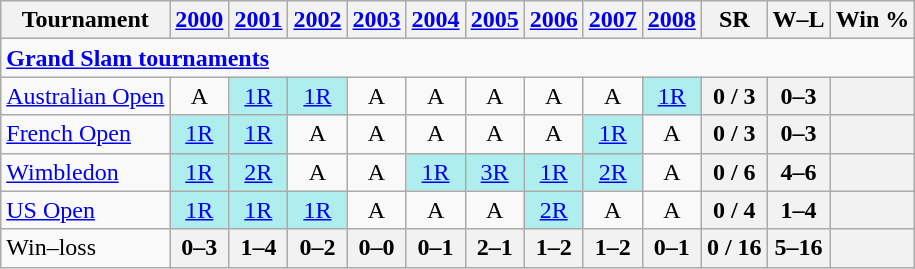<table class=wikitable style=text-align:center>
<tr>
<th>Tournament</th>
<th><a href='#'>2000</a></th>
<th><a href='#'>2001</a></th>
<th><a href='#'>2002</a></th>
<th><a href='#'>2003</a></th>
<th><a href='#'>2004</a></th>
<th><a href='#'>2005</a></th>
<th><a href='#'>2006</a></th>
<th><a href='#'>2007</a></th>
<th><a href='#'>2008</a></th>
<th>SR</th>
<th>W–L</th>
<th>Win %</th>
</tr>
<tr>
<td colspan=25 style=text-align:left><a href='#'><strong>Grand Slam tournaments</strong></a></td>
</tr>
<tr>
<td align=left><a href='#'>Australian Open</a></td>
<td>A</td>
<td bgcolor=afeeee><a href='#'>1R</a></td>
<td bgcolor=afeeee><a href='#'>1R</a></td>
<td>A</td>
<td>A</td>
<td>A</td>
<td>A</td>
<td>A</td>
<td bgcolor=afeeee><a href='#'>1R</a></td>
<th>0 / 3</th>
<th>0–3</th>
<th></th>
</tr>
<tr>
<td align=left><a href='#'>French Open</a></td>
<td bgcolor=afeeee><a href='#'>1R</a></td>
<td bgcolor=afeeee><a href='#'>1R</a></td>
<td>A</td>
<td>A</td>
<td>A</td>
<td>A</td>
<td>A</td>
<td bgcolor=afeeee><a href='#'>1R</a></td>
<td>A</td>
<th>0 / 3</th>
<th>0–3</th>
<th></th>
</tr>
<tr>
<td align=left><a href='#'>Wimbledon</a></td>
<td bgcolor=afeeee><a href='#'>1R</a></td>
<td bgcolor=afeeee><a href='#'>2R</a></td>
<td>A</td>
<td>A</td>
<td bgcolor=afeeee><a href='#'>1R</a></td>
<td bgcolor=afeeee><a href='#'>3R</a></td>
<td bgcolor=afeeee><a href='#'>1R</a></td>
<td bgcolor=afeeee><a href='#'>2R</a></td>
<td>A</td>
<th>0 / 6</th>
<th>4–6</th>
<th></th>
</tr>
<tr>
<td align=left><a href='#'>US Open</a></td>
<td bgcolor=afeeee><a href='#'>1R</a></td>
<td bgcolor=afeeee><a href='#'>1R</a></td>
<td bgcolor=afeeee><a href='#'>1R</a></td>
<td>A</td>
<td>A</td>
<td>A</td>
<td bgcolor=afeeee><a href='#'>2R</a></td>
<td>A</td>
<td>A</td>
<th>0 / 4</th>
<th>1–4</th>
<th></th>
</tr>
<tr>
<td style=text-align:left>Win–loss</td>
<th>0–3</th>
<th>1–4</th>
<th>0–2</th>
<th>0–0</th>
<th>0–1</th>
<th>2–1</th>
<th>1–2</th>
<th>1–2</th>
<th>0–1</th>
<th>0 / 16</th>
<th>5–16</th>
<th></th>
</tr>
</table>
